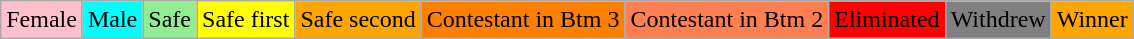<table class="wikitable" style="margin:1em auto; text-align:center;">
<tr>
<td style="background:pink;">Female</td>
<td style="background:cyan;">Male</td>
<td style="background:lightgreen;" padding-left: 1em;">Safe</td>
<td style="background:yellow;" padding-left: 1em;">Safe first</td>
<td style="background:orange;" padding-left: 1em;">Safe second</td>
<td style="background:#FF7F00;" padding-left: 1em;">Contestant in Btm 3</td>
<td style="background:coral;" padding-left: 1em;">Contestant in Btm 2</td>
<td style="background:red;" padding-left: 1em;">Eliminated</td>
<td style="background:gray;" padding-left: 1em;">Withdrew</td>
<td style="background:orange;" padding-left: 1em;">Winner</td>
</tr>
</table>
